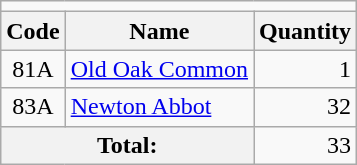<table class="wikitable floatright">
<tr>
<td colspan=3></td>
</tr>
<tr>
<th>Code</th>
<th>Name</th>
<th>Quantity</th>
</tr>
<tr>
<td style="text-align:center">81A</td>
<td><a href='#'>Old Oak Common</a></td>
<td style="text-align:right">1</td>
</tr>
<tr>
<td style="text-align:center">83A</td>
<td><a href='#'>Newton Abbot</a></td>
<td style="text-align:right">32</td>
</tr>
<tr>
<th colspan=2 scope=row>Total:</th>
<td style="text-align:right">33</td>
</tr>
</table>
